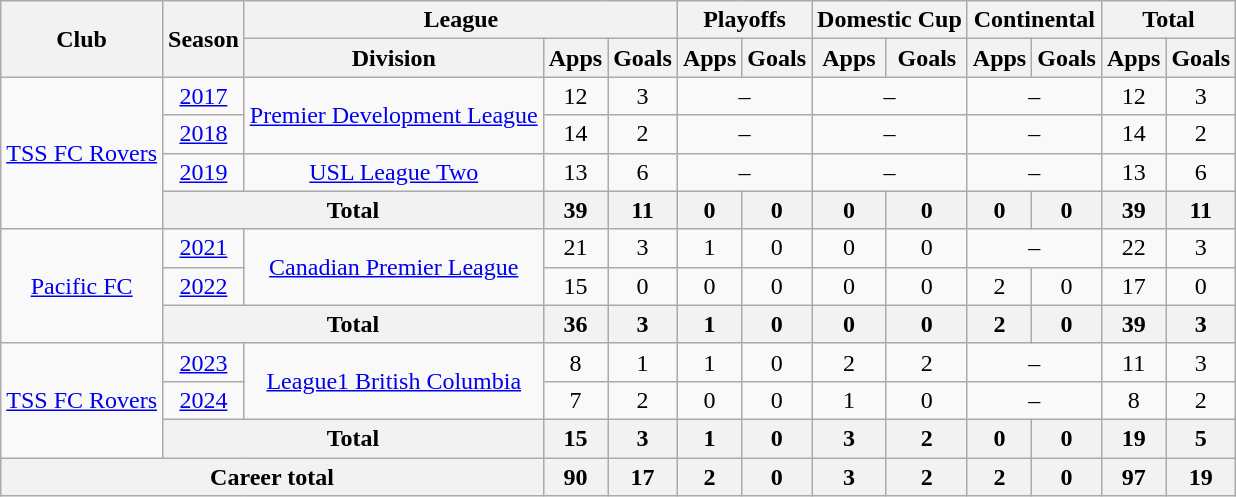<table class="wikitable" style="text-align: center">
<tr>
<th rowspan="2">Club</th>
<th rowspan="2">Season</th>
<th colspan="3">League</th>
<th colspan="2">Playoffs</th>
<th colspan="2">Domestic Cup</th>
<th colspan="2">Continental</th>
<th colspan="2">Total</th>
</tr>
<tr>
<th>Division</th>
<th>Apps</th>
<th>Goals</th>
<th>Apps</th>
<th>Goals</th>
<th>Apps</th>
<th>Goals</th>
<th>Apps</th>
<th>Goals</th>
<th>Apps</th>
<th>Goals</th>
</tr>
<tr>
<td rowspan=4><a href='#'>TSS FC Rovers</a></td>
<td><a href='#'>2017</a></td>
<td rowspan=2><a href='#'>Premier Development League</a></td>
<td>12</td>
<td>3</td>
<td colspan="2">–</td>
<td colspan="2">–</td>
<td colspan="2">–</td>
<td>12</td>
<td>3</td>
</tr>
<tr>
<td><a href='#'>2018</a></td>
<td>14</td>
<td>2</td>
<td colspan="2">–</td>
<td colspan="2">–</td>
<td colspan="2">–</td>
<td>14</td>
<td>2</td>
</tr>
<tr>
<td><a href='#'>2019</a></td>
<td><a href='#'>USL League Two</a></td>
<td>13</td>
<td>6</td>
<td colspan="2">–</td>
<td colspan="2">–</td>
<td colspan="2">–</td>
<td>13</td>
<td>6</td>
</tr>
<tr>
<th colspan="2">Total</th>
<th>39</th>
<th>11</th>
<th>0</th>
<th>0</th>
<th>0</th>
<th>0</th>
<th>0</th>
<th>0</th>
<th>39</th>
<th>11</th>
</tr>
<tr>
<td rowspan=3><a href='#'>Pacific FC</a></td>
<td><a href='#'>2021</a></td>
<td rowspan=2><a href='#'>Canadian Premier League</a></td>
<td>21</td>
<td>3</td>
<td>1</td>
<td>0</td>
<td>0</td>
<td>0</td>
<td colspan="2">–</td>
<td>22</td>
<td>3</td>
</tr>
<tr>
<td><a href='#'>2022</a></td>
<td>15</td>
<td>0</td>
<td>0</td>
<td>0</td>
<td>0</td>
<td>0</td>
<td>2</td>
<td>0</td>
<td>17</td>
<td>0</td>
</tr>
<tr>
<th colspan="2">Total</th>
<th>36</th>
<th>3</th>
<th>1</th>
<th>0</th>
<th>0</th>
<th>0</th>
<th>2</th>
<th>0</th>
<th>39</th>
<th>3</th>
</tr>
<tr>
<td rowspan=3><a href='#'>TSS FC Rovers</a></td>
<td><a href='#'>2023</a></td>
<td rowspan=2><a href='#'>League1 British Columbia</a></td>
<td>8</td>
<td>1</td>
<td>1</td>
<td>0</td>
<td>2</td>
<td>2</td>
<td colspan="2">–</td>
<td>11</td>
<td>3</td>
</tr>
<tr>
<td><a href='#'>2024</a></td>
<td>7</td>
<td>2</td>
<td>0</td>
<td>0</td>
<td>1</td>
<td>0</td>
<td colspan="2">–</td>
<td>8</td>
<td>2</td>
</tr>
<tr>
<th colspan="2">Total</th>
<th>15</th>
<th>3</th>
<th>1</th>
<th>0</th>
<th>3</th>
<th>2</th>
<th>0</th>
<th>0</th>
<th>19</th>
<th>5</th>
</tr>
<tr>
<th colspan="3"><strong>Career total</strong></th>
<th>90</th>
<th>17</th>
<th>2</th>
<th>0</th>
<th>3</th>
<th>2</th>
<th>2</th>
<th>0</th>
<th>97</th>
<th>19</th>
</tr>
</table>
